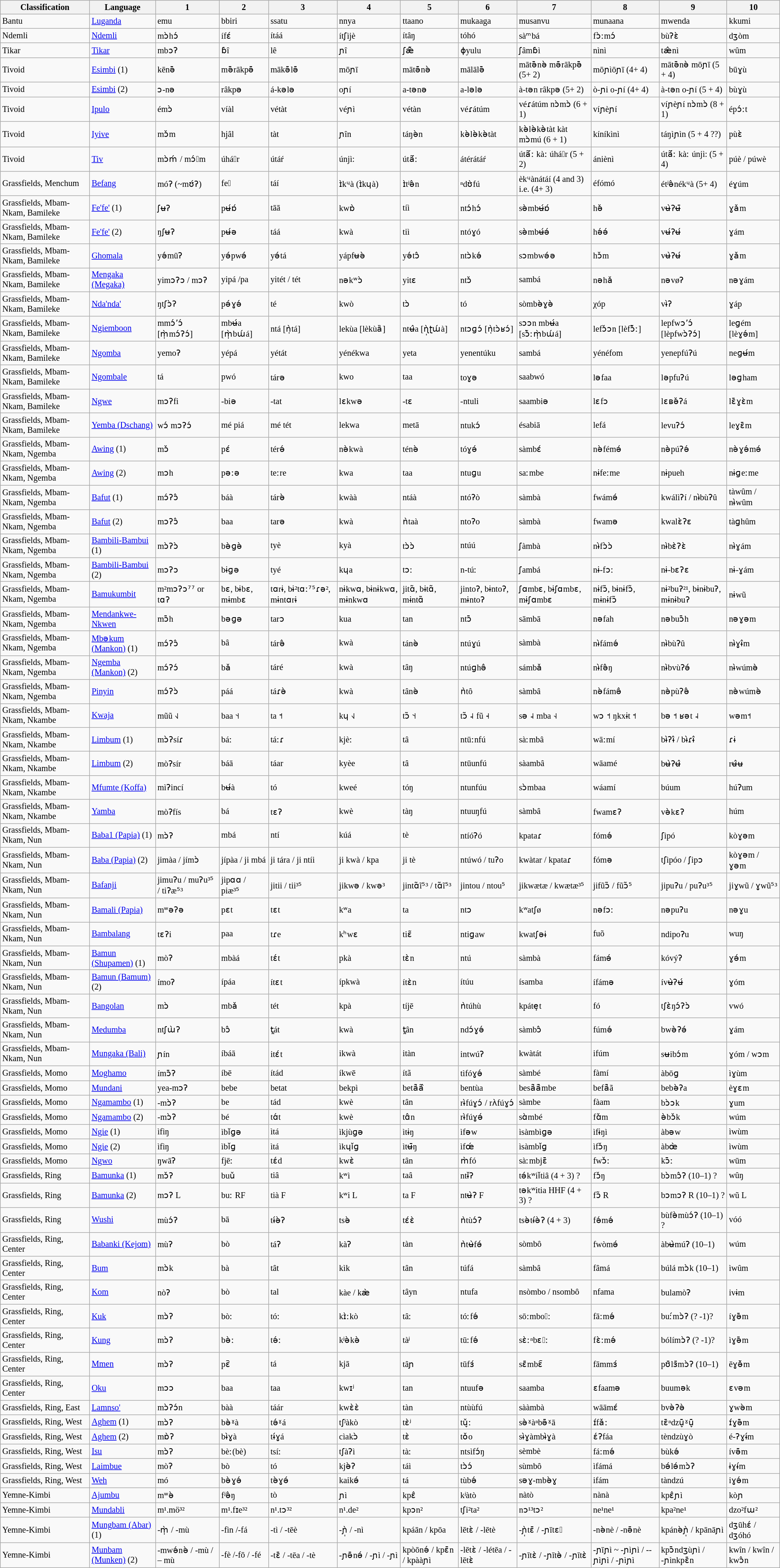<table class="wikitable sortable"  style="font-size: 85%">
<tr>
<th>Classification</th>
<th>Language</th>
<th>1</th>
<th>2</th>
<th>3</th>
<th>4</th>
<th>5</th>
<th>6</th>
<th>7</th>
<th>8</th>
<th>9</th>
<th>10</th>
</tr>
<tr>
<td>Bantu</td>
<td><a href='#'>Luganda</a></td>
<td>emu</td>
<td>bbiri</td>
<td>ssatu</td>
<td>nnya</td>
<td>ttaano</td>
<td>mukaaga</td>
<td>musanvu</td>
<td>munaana</td>
<td>mwenda</td>
<td>kkumi</td>
</tr>
<tr>
<td>Ndemli</td>
<td><a href='#'>Ndemli</a></td>
<td>mɔ̀hɔ́</td>
<td>ífɛ́</td>
<td>ítáá</td>
<td>ítʃìjè</td>
<td>ítâŋ</td>
<td>tóhó</td>
<td>sàᵐbá</td>
<td>fɔ̀ːmɔ́</td>
<td>bùʔɛ̀</td>
<td>dʒòm</td>
</tr>
<tr>
<td>Tikar</td>
<td><a href='#'>Tikar</a></td>
<td>mbɔʔ</td>
<td>ɓî</td>
<td>lê</td>
<td>ɲî</td>
<td>ʃæ̃̂</td>
<td>ɸyulu</td>
<td>ʃâmɓì</td>
<td>nìnì</td>
<td>tæ̂nì</td>
<td>wûm</td>
</tr>
<tr>
<td>Tivoid</td>
<td><a href='#'>Esimbi</a> (1)</td>
<td>kēnə̄</td>
<td>mə̄rākpə̄</td>
<td>mākə̄lə̄</td>
<td>mōɲī</td>
<td>mātə̄nə̀</td>
<td>mālālə̄</td>
<td>mātə̄nə̀ mə̄rākpə̄ (5+ 2)</td>
<td>mōɲìōɲī           (4+ 4)</td>
<td>mātə̄nə̀ mōɲī    (5 + 4)</td>
<td>būɣù</td>
</tr>
<tr>
<td>Tivoid</td>
<td><a href='#'>Esimbi</a> (2)</td>
<td>ɔ-nə</td>
<td>râkpə</td>
<td>á-kələ</td>
<td>oɲí</td>
<td>a-tənə</td>
<td>a-lələ</td>
<td>à-tən râkpə (5+ 2)</td>
<td>ò-ɲi o-ɲí   (4+ 4)</td>
<td>à-tən o-ɲí  (5 + 4)</td>
<td>bùɣù</td>
</tr>
<tr>
<td>Tivoid</td>
<td><a href='#'>Ipulo</a></td>
<td>émɔ̀</td>
<td>víàl</td>
<td>vétàt</td>
<td>véɲì</td>
<td>vétàn</td>
<td>véɾátúm</td>
<td>véɾátúm nɔ̀mɔ̀ (6 + 1)</td>
<td>víɲèɲí</td>
<td>víɲèɲí nɔ̀mɔ̀  (8 + 1)</td>
<td>épɔ́ːt</td>
</tr>
<tr>
<td>Tivoid</td>
<td><a href='#'>Iyive</a></td>
<td>mɔ̌m</td>
<td>hjâl</td>
<td>tàt</td>
<td>ɲîn</td>
<td>táŋə̀n</td>
<td>kə̀lə̀kə̀tàt</td>
<td>kə̀lə̀kə̀tàt kàt mɔ̀mú (6 + 1)</td>
<td>kíníkìnì</td>
<td>táŋìɲìn  (5 + 4 ??)</td>
<td>pùɛ̀</td>
</tr>
<tr>
<td>Tivoid</td>
<td><a href='#'>Tiv</a></td>
<td>mɔ̀ḿ / mɔ́m</td>
<td>úhár</td>
<td>útáŕ</td>
<td>únjì:</td>
<td>útã́ː</td>
<td>átérátáŕ</td>
<td>útã́ː kàː úhár (5 + 2)</td>
<td>ániènì</td>
<td>útã́ː kàː únjì: (5 + 4)</td>
<td>púè / púwè</td>
</tr>
<tr>
<td>Grassfields, Menchum</td>
<td><a href='#'>Befang</a></td>
<td>móʔ  (~mʊ́ʔ)</td>
<td>fe</td>
<td>táí</td>
<td>ɪ̀kᶣà (ɪ̀kɥà)</td>
<td>ɪ̀tʲə̂n</td>
<td>ⁿdʊ̀fú</td>
<td>èkᶣànátáí (4 and 3) i.e. (4+ 3)</td>
<td>éfómó</td>
<td>étʲə̂nékᶣà (5+ 4)</td>
<td>éɣúm</td>
</tr>
<tr>
<td>Grassfields, Mbam-Nkam, Bamileke</td>
<td><a href='#'>Fe'fe'</a> (1)</td>
<td>ʃʉʔ</td>
<td>pʉ́ɒ́</td>
<td>tāā</td>
<td>kwɒ̀</td>
<td>tíì</td>
<td>ntɔ́hɔ́</td>
<td>sə̀mbʉ́ɒ́</td>
<td>hə̌</td>
<td>vʉ̀ʔʉ̄</td>
<td>ɣǎm</td>
</tr>
<tr>
<td>Grassfields, Mbam-Nkam, Bamileke</td>
<td><a href='#'>Fe'fe'</a> (2)</td>
<td>ŋʃʉʔ</td>
<td>pʉ́ə</td>
<td>táá</td>
<td>kwà</td>
<td>tiì</td>
<td>ntóɣó</td>
<td>sə̀mbʉ́ə́</td>
<td>hə́ə́</td>
<td>vʉ́ʔʉ́</td>
<td>ɣám</td>
</tr>
<tr>
<td>Grassfields, Mbam-Nkam, Bamileke</td>
<td><a href='#'>Ghomala</a></td>
<td>yə́mūʔ</td>
<td>yə́pwə́</td>
<td>yə́tá</td>
<td>yápfʉə̀</td>
<td>yə́tɔ̂</td>
<td>ntɔ̀kə́</td>
<td>sɔmbwə́ə</td>
<td>hɔ̌m</td>
<td>vʉ̀ʔʉ́</td>
<td>ɣǎm</td>
</tr>
<tr>
<td>Grassfields, Mbam-Nkam, Bamileke</td>
<td><a href='#'>Mengaka (Megaka)</a></td>
<td>yimɔʔɔ / mɔʔ</td>
<td>yipá /pa</td>
<td>yitét / tét</td>
<td>nəkʷɔ̀</td>
<td>yitɛ</td>
<td>ntɔ̌</td>
<td>sambá</td>
<td>nəhǎ</td>
<td>nəvøʔ</td>
<td>nəɣám</td>
</tr>
<tr>
<td>Grassfields, Mbam-Nkam, Bamileke</td>
<td><a href='#'>Nda'nda'</a></td>
<td>ŋtʃɔ̀ʔ</td>
<td>pə́ɣə́</td>
<td>té</td>
<td>kwò</td>
<td>tɔ̀</td>
<td>tó</td>
<td>sòmbə̀ɣə̀</td>
<td>χóp</td>
<td>vɨ̀ʔ</td>
<td>ɣáp</td>
</tr>
<tr>
<td>Grassfields, Mbam-Nkam, Bamileke</td>
<td><a href='#'>Ngiemboon</a></td>
<td>mmɔ́ʼɔ́ [m̩̀mɔ́ʔɔ́]</td>
<td>mbʉ́a [m̩̀bɯ́á]</td>
<td>ntá [ǹ̩tá]</td>
<td>lekùa [lèkùȁ]</td>
<td>ntʉ̂a [ɳ̩̀ʈɯ́à]</td>
<td>ntɔɡɔ́ [ǹ̩tɔ̀ʁɔ́]</td>
<td>sɔɔn mbʉ́a [sɔ̃̀ːm̩̀bɯ́á]</td>
<td>lefɔ̌ɔn [lèfɔ̃̌ː]</td>
<td>lepfwɔʼɔ́ [lèpfwɔ̀ʔɔ́]</td>
<td>leɡém [lèɣə́m]</td>
</tr>
<tr>
<td>Grassfields, Mbam-Nkam, Bamileke</td>
<td><a href='#'>Ngomba</a></td>
<td>yemoʔ</td>
<td>yépá</td>
<td>yétát</td>
<td>yénékwa</td>
<td>yeta</td>
<td>yenentúku</td>
<td>sambá</td>
<td>yénéfom</td>
<td>yenepfúʔú</td>
<td>neɡʉ́m</td>
</tr>
<tr>
<td>Grassfields, Mbam-Nkam, Bamileke</td>
<td><a href='#'>Ngombale</a></td>
<td>tá</td>
<td>pwó</td>
<td>tárə</td>
<td>kwo</td>
<td>taa</td>
<td>toɣə</td>
<td>saabwó</td>
<td>ləfaa</td>
<td>ləpfuʔú</td>
<td>ləɡham</td>
</tr>
<tr>
<td>Grassfields, Mbam-Nkam, Bamileke</td>
<td><a href='#'>Ngwe</a></td>
<td>mɔʔfi</td>
<td>-biə</td>
<td>-tat</td>
<td>lɛkwə</td>
<td>-tɛ</td>
<td>-ntuli</td>
<td>saambiə</td>
<td>lɛfɔ</td>
<td>lɛʙə̌ʔá</td>
<td>lɛ̄ɣɛ̀m</td>
</tr>
<tr>
<td>Grassfields, Mbam-Nkam, Bamileke</td>
<td><a href='#'>Yemba (Dschang)</a></td>
<td>wɔ́ mɔʔɔ́</td>
<td>mé piá</td>
<td>mé tét</td>
<td>lekwa</td>
<td>metā</td>
<td>ntukɔ́</td>
<td>ésabiā</td>
<td>lefá</td>
<td>levuʔɔ́</td>
<td>leɣɛ̄m</td>
</tr>
<tr>
<td>Grassfields, Mbam-Nkam, Ngemba</td>
<td><a href='#'>Awing</a> (1)</td>
<td>mɔ̌</td>
<td>pɛ́</td>
<td>térə́</td>
<td>nə̀kwà</td>
<td>ténə̀</td>
<td>tóɣə́</td>
<td>sàmbɛ́</td>
<td>nə̀fémə́</td>
<td>nə̀púʔə́</td>
<td>nə̀ɣə́mə́</td>
</tr>
<tr>
<td>Grassfields, Mbam-Nkam, Ngemba</td>
<td><a href='#'>Awing</a> (2)</td>
<td>mɔh</td>
<td>pəːə</td>
<td>teːre</td>
<td>kwa</td>
<td>taa</td>
<td>ntuɡu</td>
<td>saːmbe</td>
<td>nɨfeːme</td>
<td>nɨpueh</td>
<td>nɨɡeːme</td>
</tr>
<tr>
<td>Grassfields, Mbam-Nkam, Ngemba</td>
<td><a href='#'>Bafut</a> (1)</td>
<td>mɔ́ʔɔ̂</td>
<td>báà</td>
<td>tárə̀</td>
<td>kwàà</td>
<td>ntáà</td>
<td>ntóʔò</td>
<td>sàmbà</td>
<td>fwámə́</td>
<td>kwálìʔí / nɨ̀bùʔû</td>
<td>tàwûm / nɨ̀wûm</td>
</tr>
<tr>
<td>Grassfields, Mbam-Nkam, Ngemba</td>
<td><a href='#'>Bafut</a> (2)</td>
<td>mɔʔɔ̂</td>
<td>baa</td>
<td>tarə</td>
<td>kwà</td>
<td>ǹtaà</td>
<td>ntoʔo</td>
<td>sàmbà</td>
<td>fwamə</td>
<td>kwalɛ̀ʔɛ</td>
<td>tàɡhûm</td>
</tr>
<tr>
<td>Grassfields, Mbam-Nkam, Ngemba</td>
<td><a href='#'>Bambili-Bambui</a> (1)</td>
<td>mɔ̀ʔɔ̀</td>
<td>bə̀ɡə̀</td>
<td>tyè</td>
<td>kyà</td>
<td>tɔ̀ɔ̀</td>
<td>ntúú</td>
<td>ʃàmbà</td>
<td>nɨ̀fɔ̀ɔ̀</td>
<td>nɨ̀bɛ̀ʔɛ̀</td>
<td>nɨ̀ɣám</td>
</tr>
<tr>
<td>Grassfields, Mbam-Nkam, Ngemba</td>
<td><a href='#'>Bambili-Bambui</a> (2)</td>
<td>mɔʔɔ</td>
<td>bɨɡə</td>
<td>tyé</td>
<td>kɥa</td>
<td>tɔː</td>
<td>n-túː</td>
<td>ʃambá</td>
<td>nɨ-fɔː</td>
<td>nɨ-bɛʔɛ</td>
<td>nɨ-ɣám</td>
</tr>
<tr>
<td>Grassfields, Mbam-Nkam, Ngemba</td>
<td><a href='#'>Bamukumbit</a></td>
<td>m²mɔʔɔ⁷⁷ or tɑʔ</td>
<td>bɛ, bɨbɛ, mɨmbɛ</td>
<td>tɑrɨ, bɨ²tɑː⁷⁵ɾə², mɨntɑrɨ</td>
<td>nɨkwɑ, bɨnɨkwɑ, mɨnkwɑ</td>
<td>jitɑ̃, bɨtɑ̃, mɨntɑ̃</td>
<td>jintoʔ, bɨntoʔ, mɨntoʔ</td>
<td>ʃɑmbɛ, bɨʃɑmbɛ, mɨʃɑmbɛ</td>
<td>nɨfɔ̃, bɨnɨfɔ̃, mɨnɨfɔ̃</td>
<td>nɨ²buʔ²¹, bɨnɨbuʔ, mɨnɨbuʔ</td>
<td>nɨwũ</td>
</tr>
<tr>
<td>Grassfields, Mbam-Nkam, Ngemba</td>
<td><a href='#'>Mendankwe-Nkwen</a></td>
<td>mɔ̄h</td>
<td>bəɡə</td>
<td>tarɔ</td>
<td>kua</td>
<td>tan</td>
<td>ntɔ̄</td>
<td>sāmbā</td>
<td>nəfah</td>
<td>nəbuɔ̄h</td>
<td>nəɣəm</td>
</tr>
<tr>
<td>Grassfields, Mbam-Nkam, Ngemba</td>
<td><a href='#'>Mbəkum (Mankon)</a> (1)</td>
<td>mɔ́ʔɔ̂</td>
<td>bâ</td>
<td>tárə̂</td>
<td>kwà</td>
<td>tánə̀</td>
<td>ntúɣú</td>
<td>sàmbà</td>
<td>nɨ̀fámə́</td>
<td>nɨ̀bùʔû</td>
<td>nɨ̀ɣɨ̂m</td>
</tr>
<tr>
<td>Grassfields, Mbam-Nkam, Ngemba</td>
<td><a href='#'>Ngemba (Mankon)</a> (2)</td>
<td>mɔ́ʔɔ́</td>
<td>bǎ</td>
<td>táré</td>
<td>kwà</td>
<td>tâŋ</td>
<td>ntúɡhə̂</td>
<td>sámbǎ</td>
<td>nɨ̀fə̂ŋ</td>
<td>nɨ̀bvùʔə́</td>
<td>nɨ̀wúmə̀</td>
</tr>
<tr>
<td>Grassfields, Mbam-Nkam, Ngemba</td>
<td><a href='#'>Pinyin</a></td>
<td>mɔ́ʔɔ̀</td>
<td>páá</td>
<td>táɾə̀</td>
<td>kwà</td>
<td>tânə̀</td>
<td>ǹtô</td>
<td>sàmbâ</td>
<td>nə̀fámə̂</td>
<td>nə̀pùʔə̂</td>
<td>nə̀wúmə̀</td>
</tr>
<tr>
<td>Grassfields, Mbam-Nkam, Nkambe</td>
<td><a href='#'>Kwaja</a></td>
<td>mũũ ˧˩</td>
<td>baa ˦˧</td>
<td>ta ˦</td>
<td>kɥ ˧˩</td>
<td>tɔ̃ ˦˧</td>
<td>tɔ̃ ˨ fũ ˧</td>
<td>sə ˨ mba ˧˨</td>
<td>wɔ ˦ ŋkxɨt ˦</td>
<td>bə ˦ ʁət ˨</td>
<td>wəm˦</td>
</tr>
<tr>
<td>Grassfields, Mbam-Nkam, Nkambe</td>
<td><a href='#'>Limbum</a> (1)</td>
<td>mɔ̀ʔsíɾ</td>
<td>báː</td>
<td>táːɾ</td>
<td>kjèː</td>
<td>tâ</td>
<td>ntūːnfú</td>
<td>sàːmbâ</td>
<td>wāːmí</td>
<td>bɨ̀ʔɨ̂ / bɨ̀ɾɨ̂</td>
<td>ɾɨ</td>
</tr>
<tr>
<td>Grassfields, Mbam-Nkam, Nkambe</td>
<td><a href='#'>Limbum</a> (2)</td>
<td>mòʔsír</td>
<td>báā</td>
<td>táar</td>
<td>kyèe</td>
<td>tâ</td>
<td>ntūunfú</td>
<td>sàambâ</td>
<td>wāamé</td>
<td>bʉ̀ʔʉ̂</td>
<td>rʉ̂ʉ</td>
</tr>
<tr>
<td>Grassfields, Mbam-Nkam, Nkambe</td>
<td><a href='#'>Mfumte (Koffa)</a></td>
<td>mìʔincí</td>
<td>bʉ́à</td>
<td>tó</td>
<td>kweé</td>
<td>tóŋ</td>
<td>ntunfúu</td>
<td>sɔ̀mbaa</td>
<td>wáamí</td>
<td>búum</td>
<td>húʔum</td>
</tr>
<tr>
<td>Grassfields, Mbam-Nkam, Nkambe</td>
<td><a href='#'>Yamba</a></td>
<td>mòʔfís</td>
<td>bá</td>
<td>tɛʔ</td>
<td>kwè</td>
<td>tàŋ</td>
<td>ntuuŋfú</td>
<td>sàmbâ</td>
<td>fwamɛʔ</td>
<td>və̀kɛʔ</td>
<td>húm</td>
</tr>
<tr>
<td>Grassfields, Mbam-Nkam, Nun</td>
<td><a href='#'>Baba1 (Papia)</a> (1)</td>
<td>mɔ̀ʔ</td>
<td>mbá</td>
<td>ntí</td>
<td>kúá</td>
<td>tè</td>
<td>ntíóʔó</td>
<td>kpataɾ</td>
<td>fómə́</td>
<td>ʃìpó</td>
<td>kòɣəm</td>
</tr>
<tr>
<td>Grassfields, Mbam-Nkam, Nun</td>
<td><a href='#'>Baba (Papia)</a> (2)</td>
<td>jimàa / jímɔ̀</td>
<td>jípàa / ji mbá</td>
<td>ji tára / ji ntíi</td>
<td>ji kwà / kpa</td>
<td>ji tè</td>
<td>ntúwó / tuʔo</td>
<td>kwàtar / kpataɾ</td>
<td>fómə</td>
<td>tʃìpóo / ʃipɔ</td>
<td>kòɣəm / ɣəm</td>
</tr>
<tr>
<td>Grassfields, Mbam-Nkam, Nun</td>
<td><a href='#'>Bafanji</a></td>
<td>jimuʔu / muʔu³⁵ / tiʔæ⁵³</td>
<td>jipɑɑ / piæ³⁵</td>
<td>jitii / tii³⁵</td>
<td>jikwə / kwə³</td>
<td>jintɑ̃ĩ⁵³ / tɑ̃ĩ⁵³</td>
<td>jintou / ntou⁵</td>
<td>jikwætæ / kwætæ³⁵</td>
<td>jifũɔ̃ / fũɔ̃⁵</td>
<td>jipuʔu / puʔu³⁵</td>
<td>jiɣwũ / ɣwũ⁵³</td>
</tr>
<tr>
<td>Grassfields, Mbam-Nkam, Nun</td>
<td><a href='#'>Bamali (Papia)</a></td>
<td>mʷəʔə</td>
<td>pɛt</td>
<td>tɛt</td>
<td>kʷa</td>
<td>ta</td>
<td>ntɔ</td>
<td>kʷatʃø</td>
<td>nəfɔː</td>
<td>nəpuʔu</td>
<td>nəɣu</td>
</tr>
<tr>
<td>Grassfields, Mbam-Nkam, Nun</td>
<td><a href='#'>Bambalang</a></td>
<td>tɛʔi</td>
<td>paa</td>
<td>tɾe</td>
<td>kʰwɛ</td>
<td>tiɛ̃</td>
<td>ntiɡaw</td>
<td>kwatʃəɨ</td>
<td>fuõ</td>
<td>ndipoʔu</td>
<td>wuŋ</td>
</tr>
<tr>
<td>Grassfields, Mbam-Nkam, Nun</td>
<td><a href='#'>Bamun (Shupamen)</a> (1)</td>
<td>mòʔ</td>
<td>mbàá</td>
<td>tɛ́t</td>
<td>pkà</td>
<td>tɛ̀n</td>
<td>ntú</td>
<td>sàmbà</td>
<td>fámə́</td>
<td>kóvýʔ</td>
<td>ɣə́m</td>
</tr>
<tr>
<td>Grassfields, Mbam-Nkam, Nun</td>
<td><a href='#'>Bamun (Bamum)</a> (2)</td>
<td>ímoʔ</td>
<td>ípáa</td>
<td>ítɛt</td>
<td>ípkwà</td>
<td>ítɛ̀n</td>
<td>ítúu</td>
<td>ísamba</td>
<td>ífámə</td>
<td>ívʉ̀ʔʉ́</td>
<td>ɣóm</td>
</tr>
<tr>
<td>Grassfields, Mbam-Nkam, Nun</td>
<td><a href='#'>Bangolan</a></td>
<td>mɔ̀</td>
<td>mbǎ</td>
<td>tét</td>
<td>kpà</td>
<td>tíjē</td>
<td>ǹtúhù</td>
<td>kpáte̙t</td>
<td>fó</td>
<td>tʃɛ̀ŋɔ́ʔɔ̀</td>
<td>vwó</td>
</tr>
<tr>
<td>Grassfields, Mbam-Nkam, Nun</td>
<td><a href='#'>Medumba</a></td>
<td>ntʃɯ̀ʔ</td>
<td>bɔ̂</td>
<td>t̪át</td>
<td>kwà</td>
<td>t̪ân</td>
<td>ndɔ́ɣə́</td>
<td>sàmbɔ̂</td>
<td>fúmə́</td>
<td>bwə̀ʔə́</td>
<td>ɣám</td>
</tr>
<tr>
<td>Grassfields, Mbam-Nkam, Nun</td>
<td><a href='#'>Mungaka (Bali)</a></td>
<td>ɲín</td>
<td>íbáā</td>
<td>itɛ́t</td>
<td>ikwà</td>
<td>itàn</td>
<td>intwúʔ</td>
<td>kwàtát</td>
<td>ifúm</td>
<td>sʉibɔ́m</td>
<td>ɣóm / wɔm</td>
</tr>
<tr>
<td>Grassfields, Momo</td>
<td><a href='#'>Moghamo</a></td>
<td>ímɔ̄ʔ</td>
<td>íbē</td>
<td>ítád</td>
<td>íkwē</td>
<td>ítã</td>
<td>tìfóɣə́</td>
<td>sàmbé</td>
<td>fàmí</td>
<td>àbōɡ</td>
<td>ìɣùm</td>
</tr>
<tr>
<td>Grassfields, Momo</td>
<td><a href='#'>Mundani</a></td>
<td>yea-mɔʔ</td>
<td>bebe</td>
<td>betat</td>
<td>bekpì</td>
<td>betã̀ã̂</td>
<td>bentùa</td>
<td>besã̀ã̀mbe</td>
<td>befã̀ã</td>
<td>bebə̀ʔa</td>
<td>èɣɛm</td>
</tr>
<tr>
<td>Grassfields, Momo</td>
<td><a href='#'>Ngamambo</a> (1)</td>
<td>-mɔ̀ʔ</td>
<td>be</td>
<td>tád</td>
<td>kwè</td>
<td>tân</td>
<td>rɨ̀fúɣɔ́ / rʌ̀fúɣɔ́</td>
<td>sàmbe</td>
<td>fàam</td>
<td>bɔ̀ɔk</td>
<td>ɣum</td>
</tr>
<tr>
<td>Grassfields, Momo</td>
<td><a href='#'>Ngamambo</a> (2)</td>
<td>-mɔ̀ʔ</td>
<td>bé</td>
<td>tɑ́t</td>
<td>kwè</td>
<td>tɑ̂n</td>
<td>rɨ̀fúɣə́</td>
<td>sɑ̀mbé</td>
<td>fɑ̌m</td>
<td>ə̀bɔ̌k</td>
<td>wúm</td>
</tr>
<tr>
<td>Grassfields, Momo</td>
<td><a href='#'>Ngie</a> (1)</td>
<td>ìfìŋ</td>
<td>ìbǐɡə</td>
<td>ìtá</td>
<td>ìkjùɡə</td>
<td>ìtɨŋ</td>
<td>ìfəw</td>
<td>ìsàmbìɡə</td>
<td>ìfɨŋì</td>
<td>àbəw</td>
<td>ìwùm</td>
</tr>
<tr>
<td>Grassfields, Momo</td>
<td><a href='#'>Ngie</a> (2)</td>
<td>ìfìŋ</td>
<td>ìbǐɡ</td>
<td>ìtá</td>
<td>ìkɥǐɡ</td>
<td>ìtʉ̄ŋ</td>
<td>ìfœ́</td>
<td>ìsàmbǐɡ</td>
<td>ìfɔ̌ŋ</td>
<td>àbœ̀</td>
<td>ìwùm</td>
</tr>
<tr>
<td>Grassfields, Momo</td>
<td><a href='#'>Ngwo</a></td>
<td>ŋwāʔ</td>
<td>fjēː</td>
<td>tɛ́d</td>
<td>kwɛ̀</td>
<td>tân</td>
<td>m̀fó</td>
<td>sàːmbjɛ̄</td>
<td>fwɔ̌ː</td>
<td>kɔ̄ː</td>
<td>wūm</td>
</tr>
<tr>
<td>Grassfields, Ring</td>
<td><a href='#'>Bamunka</a> (1)</td>
<td>mɔ̌ʔ</td>
<td>buǔ</td>
<td>tiâ</td>
<td>kʷì</td>
<td>taâ</td>
<td>ntɨ̌ʔ</td>
<td>tə́kʷiǐtiâ (4 + 3) ?</td>
<td>fɔ̌ŋ</td>
<td>bɔ̀mɔ̂ʔ  (10–1) ?</td>
<td>wûŋ</td>
</tr>
<tr>
<td>Grassfields, Ring</td>
<td><a href='#'>Bamunka</a> (2)</td>
<td>mɔʔ L</td>
<td>buː RF</td>
<td>tià F</td>
<td>kʷi L</td>
<td>ta F</td>
<td>ntʉ̀ʔ F</td>
<td>təkʷitia HHF (4 + 3) ?</td>
<td>fɔ̃ R</td>
<td>bɔmɔʔ R (10–1) ?</td>
<td>wũ L</td>
</tr>
<tr>
<td>Grassfields, Ring</td>
<td><a href='#'>Wushi</a></td>
<td>mùɔ́ʔ</td>
<td>bā</td>
<td>tɨ́ə̀ʔ</td>
<td>tsə̀</td>
<td>tɛ́ɛ̀</td>
<td>ǹtùɔ́ʔ</td>
<td>tsə̀tɨ́ə̀ʔ (4 + 3)</td>
<td>fə́mə́</td>
<td>bùfə̀mùɔ́ʔ (10–1) ?</td>
<td>vóó</td>
</tr>
<tr>
<td>Grassfields, Ring, Center</td>
<td><a href='#'>Babanki (Kejom)</a></td>
<td>mùʔ</td>
<td>bò</td>
<td>táʔ</td>
<td>kàʔ</td>
<td>tàn</td>
<td>ǹtʉ̀fə́</td>
<td>sòmbô</td>
<td>fwòmə́</td>
<td>àbʉ̀múʔ (10–1)</td>
<td>wúm</td>
</tr>
<tr>
<td>Grassfields, Ring, Center</td>
<td><a href='#'>Bum</a></td>
<td>mɔ̀k</td>
<td>bà</td>
<td>tât</td>
<td>kìk</td>
<td>tân</td>
<td>túfá</td>
<td>sàmbâ</td>
<td>fâmá</td>
<td>búlá mɔ̀k (10–1)</td>
<td>ìwûm</td>
</tr>
<tr>
<td>Grassfields, Ring, Center</td>
<td><a href='#'>Kom</a></td>
<td>nòʔ</td>
<td>bò</td>
<td>tal</td>
<td>kàe / kæ̀</td>
<td>tâyn</td>
<td>ntufa</td>
<td>nsòmbo / nsombô</td>
<td>nfama</td>
<td>bulamòʔ</td>
<td>ivɨm</td>
</tr>
<tr>
<td>Grassfields, Ring, Center</td>
<td><a href='#'>Kuk</a></td>
<td>mɔ̀ʔ</td>
<td>bòː</td>
<td>tóː</td>
<td>kɪ̀ːkò</td>
<td>tâː</td>
<td>tóːfə́</td>
<td>sōːmboː</td>
<td>fāːmə́</td>
<td>buː́mɔ̀ʔ (? -1)?</td>
<td>íɣə̄m</td>
</tr>
<tr>
<td>Grassfields, Ring, Center</td>
<td><a href='#'>Kung</a></td>
<td>mɔ̀ʔ</td>
<td>bə̀ː</td>
<td>tə́ː</td>
<td>kʲə̀kə̀</td>
<td>tàʲ</td>
<td>tūːfə́</td>
<td>sɛ̀ːⁿbɛː</td>
<td>fɛ̀ːmə́</td>
<td>bólímɔ̀ʔ (? -1)?</td>
<td>ìɣə̄m</td>
</tr>
<tr>
<td>Grassfields, Ring, Center</td>
<td><a href='#'>Mmen</a></td>
<td>mɔ̀ʔ</td>
<td>pɛ᷆</td>
<td>tá</td>
<td>kjā</td>
<td>tâɲ</td>
<td>tūfɜ́</td>
<td>sɛ̄mbɛ᷇</td>
<td>fāmmɜ́</td>
<td>pʊ̄lɜ̄mɔ̀ʔ (10–1)</td>
<td>ēɣə̆̀m</td>
</tr>
<tr>
<td>Grassfields, Ring, Center</td>
<td><a href='#'>Oku</a></td>
<td>mɔɔ</td>
<td>baa</td>
<td>taa</td>
<td>kwɪʲ</td>
<td>tan</td>
<td>ntuufə</td>
<td>saamba</td>
<td>ɛfaamə</td>
<td>buumək</td>
<td>ɛvəm</td>
</tr>
<tr>
<td>Grassfields, Ring, East</td>
<td><a href='#'>Lamnso'</a></td>
<td>mɔ̀ʔɔ́n</td>
<td>bàà</td>
<td>táár</td>
<td>kwɛ̀ɛ̀</td>
<td>tàn</td>
<td>ntùùfú</td>
<td>sààmbà</td>
<td>wāāmɛ́</td>
<td>bvə̀ʔə̀</td>
<td>ɣwə̀m</td>
</tr>
<tr>
<td>Grassfields, Ring, West</td>
<td><a href='#'>Aghem</a> (1)</td>
<td>mɔ̀ʔ</td>
<td>bə̀ˠà</td>
<td>tə́ˠá</td>
<td>tʃʲàkò</td>
<td>tɛ̀ʲ</td>
<td>tǔ̞ː</td>
<td>sə̀ˠàⁿbə̄ˠā</td>
<td>ɪ́fǎː</td>
<td>tɛ̄ⁿdzū̞ˠū̞</td>
<td>ɪ́ɣə̄m</td>
</tr>
<tr>
<td>Grassfields, Ring, West</td>
<td><a href='#'>Aghem</a> (2)</td>
<td>mɒ̀ʔ</td>
<td>bɨ̀ɣà</td>
<td>tɨ́ɣá</td>
<td>cìakɔ̀</td>
<td>tɛ̀</td>
<td>tǒo</td>
<td>sɨ̀ɣàmbɨ̀ɣà</td>
<td>ɛ́ʔfáa</td>
<td>tèndzùɣò</td>
<td>é-ʔɣɨ́m</td>
</tr>
<tr>
<td>Grassfields, Ring, West</td>
<td><a href='#'>Isu</a></td>
<td>mɔ̀ʔ</td>
<td>bèː(bè)</td>
<td>tsíː</td>
<td>tʃàʔì</td>
<td>tàː</td>
<td>ntsìfɔ́ŋ</td>
<td>sèmbè</td>
<td>fáːmə́</td>
<td>bùkə́</td>
<td>ívə̄m</td>
</tr>
<tr>
<td>Grassfields, Ring, West</td>
<td><a href='#'>Laimbue</a></td>
<td>mòʔ</td>
<td>bò</td>
<td>tó</td>
<td>kjə̀ʔ</td>
<td>táì</td>
<td>tɔ̀ɔ́</td>
<td>sùmbô</td>
<td>ìfámá</td>
<td>bə́lə́mɔ̀ʔ</td>
<td>ɨɣɨ́m</td>
</tr>
<tr>
<td>Grassfields, Ring, West</td>
<td><a href='#'>Weh</a></td>
<td>mó</td>
<td>bə̀ɣə́</td>
<td>tə̀ɣə́</td>
<td>kaikə́</td>
<td>tá</td>
<td>tùbə́</td>
<td>səɣ-mbə̀ɣ</td>
<td>ifám</td>
<td>tàndzú</td>
<td>iɣə́m</td>
</tr>
<tr>
<td>Yemne-Kimbi</td>
<td><a href='#'>Ajumbu</a></td>
<td>mʷə̀</td>
<td>fʲə̂ŋ</td>
<td>tò</td>
<td>ɲì</td>
<td>kpɛ̂</td>
<td>kʲàtò</td>
<td>nàtò</td>
<td>nànà</td>
<td>kpɛ̂ɲì</td>
<td>kòɲ</td>
</tr>
<tr>
<td>Yemne-Kimbi</td>
<td><a href='#'>Mundabli</a></td>
<td>m¹.mö³²</td>
<td>m¹.fɪe³²</td>
<td>n¹.tɔ³²</td>
<td>n¹.de²</td>
<td>kpɔn²</td>
<td>tʃi²ta²</td>
<td>nɔ¹³tɔ²</td>
<td>ne¹ne¹</td>
<td>kpa²ne¹</td>
<td>dzo²fɯ²</td>
</tr>
<tr>
<td>Yemne-Kimbi</td>
<td><a href='#'>Mungbam (Abar)</a> (1)</td>
<td>-m̩̀ / -mù</td>
<td>-fìn /-fá</td>
<td>-tì / -tēè</td>
<td>-ɲ̩̀ / -nì</td>
<td>kpáān / kpōa</td>
<td>lētɛ̀ / -lētè</td>
<td>-ɲ̩̀tɛ̄ / -ɲītɛ</td>
<td>-nə̀nè / -nə̄nè</td>
<td>kpánə̀ɲ̩̀ / kpānāɲì</td>
<td>dʒūhɛ́ / dʒóhó</td>
</tr>
<tr>
<td>Yemne-Kimbi</td>
<td><a href='#'>Munbam (Munken)</a> (2)</td>
<td>-mwə́nə̀ / -mù / – mù</td>
<td>-fè /-fō / -fé</td>
<td>-tɛ̄ / -tēa / -tè</td>
<td>-ɲə̄nə́ / -ɲì / -ɲì</td>
<td>kpòōnə́ / kpɛ̄n / kpààɲì</td>
<td>-lētɛ̀ / -létēa / -lētɛ̀</td>
<td>-ɲītɛ̀ / -ɲītə̀ / -ɲītɛ̀</td>
<td>-ɲīɲì ~ -ɲìɲì / --ɲìɲì / -ɲìɲì</td>
<td>kpɔ̄ndʒùɲì  / -ɲìnkpɛ̄n</td>
<td>kwîn / kwîn / kwɔ̂n</td>
</tr>
</table>
